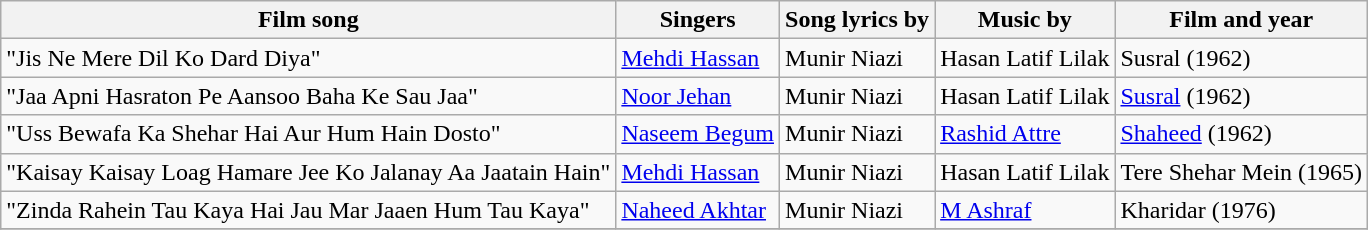<table class="wikitable">
<tr>
<th>Film song</th>
<th>Singers</th>
<th>Song lyrics by</th>
<th>Music by</th>
<th>Film and year</th>
</tr>
<tr>
<td>"Jis Ne Mere Dil Ko Dard Diya"</td>
<td><a href='#'>Mehdi Hassan</a></td>
<td>Munir Niazi</td>
<td>Hasan Latif Lilak</td>
<td>Susral (1962)</td>
</tr>
<tr>
<td>"Jaa Apni Hasraton Pe Aansoo Baha Ke Sau Jaa"</td>
<td><a href='#'>Noor Jehan</a></td>
<td>Munir Niazi</td>
<td>Hasan Latif Lilak</td>
<td><a href='#'>Susral</a> (1962)</td>
</tr>
<tr>
<td>"Uss Bewafa Ka Shehar Hai Aur Hum Hain Dosto"</td>
<td><a href='#'>Naseem Begum</a></td>
<td>Munir Niazi</td>
<td><a href='#'>Rashid Attre</a></td>
<td><a href='#'>Shaheed</a> (1962)</td>
</tr>
<tr>
<td>"Kaisay Kaisay Loag Hamare Jee Ko Jalanay Aa Jaatain Hain"</td>
<td><a href='#'>Mehdi Hassan</a></td>
<td>Munir Niazi</td>
<td>Hasan Latif Lilak</td>
<td>Tere Shehar Mein (1965)</td>
</tr>
<tr>
<td>"Zinda Rahein Tau Kaya Hai Jau Mar Jaaen Hum Tau Kaya"</td>
<td><a href='#'>Naheed Akhtar</a></td>
<td>Munir Niazi</td>
<td><a href='#'>M Ashraf</a></td>
<td>Kharidar (1976)</td>
</tr>
<tr>
</tr>
</table>
